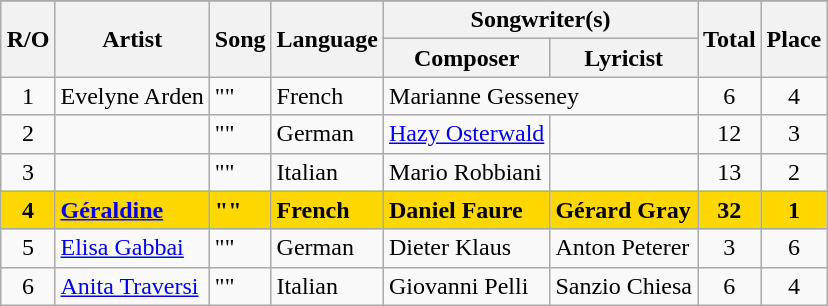<table class="sortable wikitable" style="margin: 1em auto 1em auto; text-align:left">
<tr>
</tr>
<tr>
<th rowspan="2">R/O</th>
<th rowspan="2">Artist</th>
<th rowspan="2">Song</th>
<th rowspan="2">Language</th>
<th colspan="2">Songwriter(s)</th>
<th rowspan="2">Total</th>
<th rowspan="2">Place</th>
</tr>
<tr>
<th>Composer</th>
<th>Lyricist</th>
</tr>
<tr>
<td align="center">1</td>
<td>Evelyne Arden</td>
<td>""</td>
<td>French</td>
<td colspan="2">Marianne Gesseney</td>
<td align="center">6</td>
<td align="center">4</td>
</tr>
<tr>
<td align="center">2</td>
<td></td>
<td>""</td>
<td>German</td>
<td><a href='#'>Hazy Osterwald</a></td>
<td></td>
<td align="center">12</td>
<td align="center">3</td>
</tr>
<tr>
<td align="center">3</td>
<td></td>
<td>""</td>
<td>Italian</td>
<td>Mario Robbiani</td>
<td></td>
<td align="center">13</td>
<td align="center">2</td>
</tr>
<tr style="font-weight:bold; background:gold;">
<td align="center">4</td>
<td><a href='#'>Géraldine</a></td>
<td>""</td>
<td>French</td>
<td>Daniel Faure</td>
<td>Gérard Gray</td>
<td align="center">32</td>
<td align="center">1</td>
</tr>
<tr>
<td align="center">5</td>
<td><a href='#'>Elisa Gabbai</a></td>
<td>""</td>
<td>German</td>
<td>Dieter Klaus</td>
<td>Anton Peterer</td>
<td align="center">3</td>
<td align="center">6</td>
</tr>
<tr>
<td align="center">6</td>
<td><a href='#'>Anita Traversi</a></td>
<td>""</td>
<td>Italian</td>
<td>Giovanni Pelli</td>
<td>Sanzio Chiesa</td>
<td align="center">6</td>
<td align="center">4</td>
</tr>
</table>
